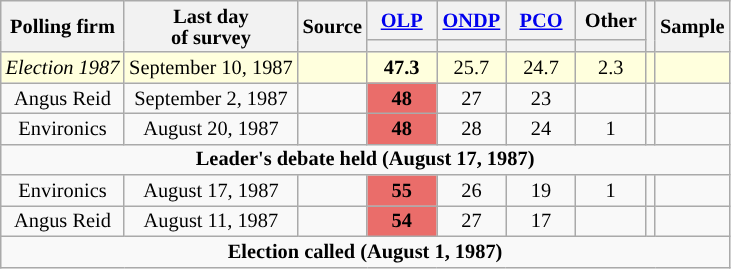<table class="wikitable sortable" style="text-align:center;font-size:85%;line-height:14px;" align="center">
<tr>
<th rowspan="2">Polling firm</th>
<th rowspan="2">Last day <br>of survey</th>
<th rowspan="2">Source</th>
<th class="unsortable" style="width:40px;"><a href='#'>OLP</a></th>
<th class="unsortable" style="width:40px;"><a href='#'>ONDP</a></th>
<th class="unsortable" style="width:40px;"><a href='#'>PCO</a></th>
<th class="unsortable" style="width:40px;">Other</th>
<th rowspan="2"></th>
<th rowspan="2">Sample</th>
</tr>
<tr style="line-height:5px;">
<th style="background:"></th>
<th style="background:"></th>
<th style="background:"></th>
<th style="background:"></th>
</tr>
<tr>
<td style="background:#ffd;"><em>Election 1987</em></td>
<td style="background:#ffd;">September 10, 1987</td>
<td style="background:#ffd;"></td>
<td style="background:#ffd;"><strong>47.3</strong></td>
<td style="background:#ffd;">25.7</td>
<td style="background:#ffd;">24.7</td>
<td style="background:#ffd;">2.3</td>
<td style="background:#ffd;"></td>
<td style="background:#ffd;"></td>
</tr>
<tr>
<td>Angus Reid</td>
<td>September 2, 1987</td>
<td></td>
<td style="background:#EA6D6A"><strong>48</strong></td>
<td>27</td>
<td>23</td>
<td></td>
<td></td>
<td></td>
</tr>
<tr>
<td>Environics</td>
<td>August 20, 1987</td>
<td></td>
<td style="background:#EA6D6A"><strong>48</strong></td>
<td>28</td>
<td>24</td>
<td>1</td>
<td></td>
<td></td>
</tr>
<tr>
<td colspan="10"><strong>Leader's debate held (August 17, 1987)</strong></td>
</tr>
<tr>
<td>Environics</td>
<td>August 17, 1987</td>
<td></td>
<td style="background:#EA6D6A"><strong>55</strong></td>
<td>26</td>
<td>19</td>
<td>1</td>
<td></td>
<td></td>
</tr>
<tr>
<td>Angus Reid</td>
<td>August 11, 1987</td>
<td></td>
<td style="background:#EA6D6A"><strong>54</strong></td>
<td>27</td>
<td>17</td>
<td></td>
<td></td>
<td></td>
</tr>
<tr>
<td colspan="10"><strong>Election called (August 1, 1987)</strong></td>
</tr>
</table>
